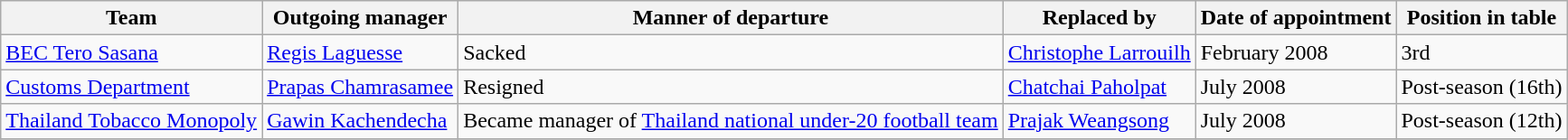<table class="wikitable">
<tr>
<th>Team</th>
<th>Outgoing manager</th>
<th>Manner of departure</th>
<th>Replaced by</th>
<th>Date of appointment</th>
<th>Position in table</th>
</tr>
<tr>
<td><a href='#'>BEC Tero Sasana</a></td>
<td> <a href='#'>Regis Laguesse</a></td>
<td>Sacked</td>
<td> <a href='#'>Christophe Larrouilh</a></td>
<td>February 2008</td>
<td>3rd</td>
</tr>
<tr>
<td><a href='#'>Customs Department</a></td>
<td> <a href='#'>Prapas Chamrasamee</a></td>
<td>Resigned</td>
<td> <a href='#'>Chatchai Paholpat</a></td>
<td>July 2008</td>
<td>Post-season (16th)</td>
</tr>
<tr>
<td><a href='#'>Thailand Tobacco Monopoly</a></td>
<td> <a href='#'>Gawin Kachendecha</a></td>
<td>Became manager of <a href='#'>Thailand national under-20 football team</a></td>
<td> <a href='#'>Prajak Weangsong</a></td>
<td>July 2008</td>
<td>Post-season (12th)</td>
</tr>
<tr>
</tr>
</table>
